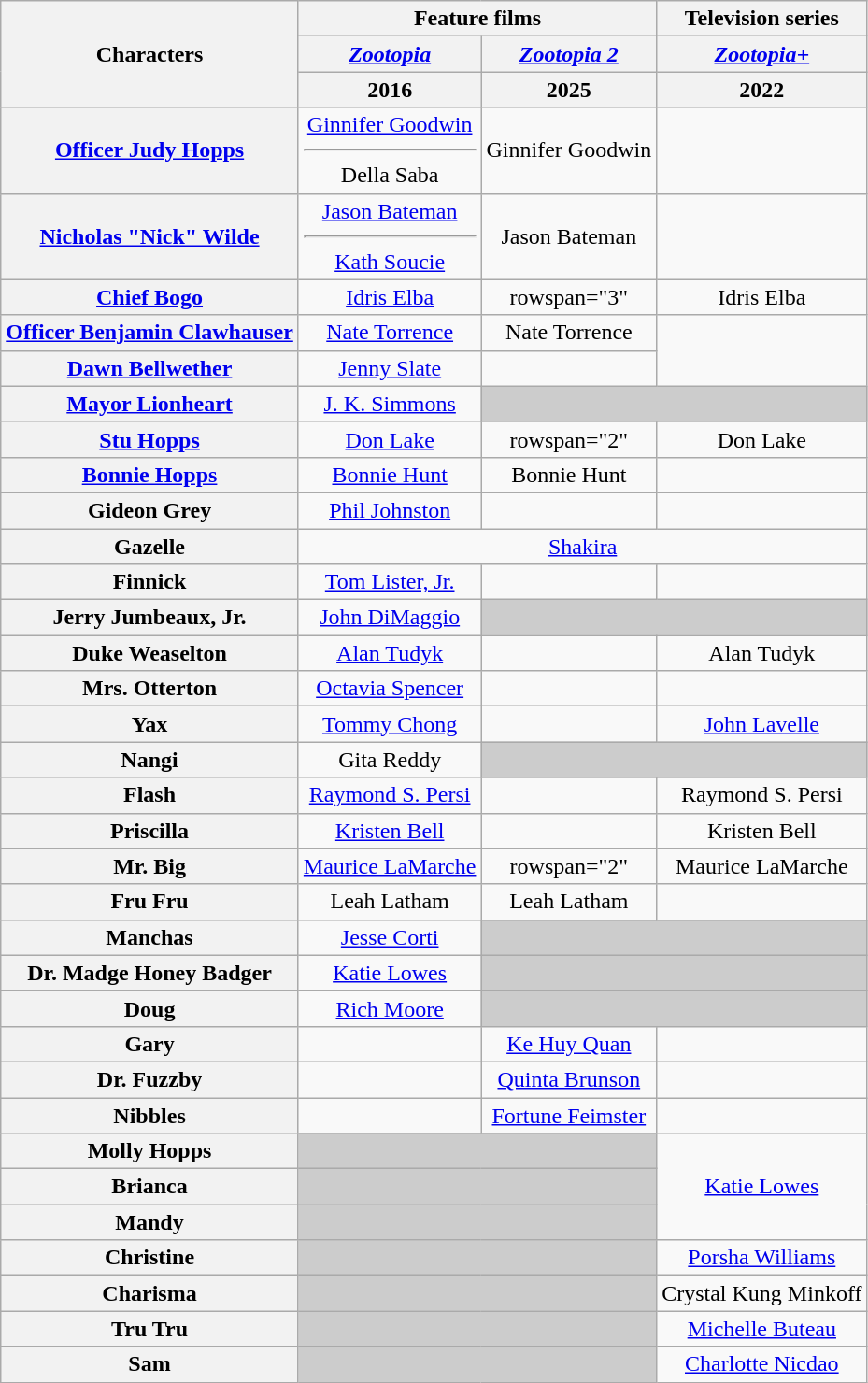<table class="wikitable" style="text-align:center">
<tr>
<th rowspan="3">Characters</th>
<th colspan="2">Feature films</th>
<th>Television series</th>
</tr>
<tr>
<th style="text-align:center;"><em><a href='#'>Zootopia</a></em></th>
<th style="text-align:center;"><em><a href='#'>Zootopia 2</a></em></th>
<th style="text-align:center;"><em><a href='#'>Zootopia+</a></em></th>
</tr>
<tr>
<th>2016</th>
<th>2025</th>
<th>2022</th>
</tr>
<tr>
<th><a href='#'>Officer Judy Hopps</a></th>
<td><a href='#'>Ginnifer Goodwin</a><hr>Della Saba</td>
<td>Ginnifer Goodwin</td>
<td></td>
</tr>
<tr>
<th><a href='#'>Nicholas "Nick" Wilde</a></th>
<td><a href='#'>Jason Bateman</a><hr><a href='#'>Kath Soucie</a></td>
<td>Jason Bateman</td>
<td></td>
</tr>
<tr>
<th><a href='#'>Chief Bogo</a></th>
<td><a href='#'>Idris Elba</a></td>
<td>rowspan="3" </td>
<td>Idris Elba</td>
</tr>
<tr>
<th><a href='#'>Officer Benjamin Clawhauser</a></th>
<td><a href='#'>Nate Torrence</a></td>
<td>Nate Torrence</td>
</tr>
<tr>
<th><a href='#'>Dawn Bellwether</a></th>
<td><a href='#'>Jenny Slate</a></td>
<td></td>
</tr>
<tr>
<th><a href='#'>Mayor Lionheart</a></th>
<td><a href='#'>J. K. Simmons</a></td>
<td colspan="2" style="background:#CCCCCC;"></td>
</tr>
<tr>
<th><a href='#'>Stu Hopps</a></th>
<td><a href='#'>Don Lake</a></td>
<td>rowspan="2" </td>
<td>Don Lake</td>
</tr>
<tr>
<th><a href='#'>Bonnie Hopps</a></th>
<td><a href='#'>Bonnie Hunt</a></td>
<td>Bonnie Hunt</td>
</tr>
<tr>
<th>Gideon Grey</th>
<td><a href='#'>Phil Johnston</a></td>
<td></td>
<td></td>
</tr>
<tr>
<th>Gazelle</th>
<td colspan="3"><a href='#'>Shakira</a></td>
</tr>
<tr>
<th>Finnick</th>
<td><a href='#'>Tom Lister, Jr.</a></td>
<td></td>
<td></td>
</tr>
<tr>
<th>Jerry Jumbeaux, Jr.</th>
<td><a href='#'>John DiMaggio</a></td>
<td colspan="2" style="background:#CCCCCC;"></td>
</tr>
<tr>
<th>Duke Weaselton</th>
<td><a href='#'>Alan Tudyk</a></td>
<td></td>
<td>Alan Tudyk</td>
</tr>
<tr>
<th>Mrs. Otterton</th>
<td><a href='#'>Octavia Spencer</a></td>
<td></td>
<td></td>
</tr>
<tr>
<th>Yax</th>
<td><a href='#'>Tommy Chong</a></td>
<td></td>
<td><a href='#'>John Lavelle</a></td>
</tr>
<tr>
<th>Nangi</th>
<td>Gita Reddy</td>
<td colspan="2" style="background:#CCCCCC;"></td>
</tr>
<tr>
<th>Flash</th>
<td><a href='#'>Raymond S. Persi</a></td>
<td></td>
<td>Raymond S. Persi</td>
</tr>
<tr>
<th>Priscilla</th>
<td><a href='#'>Kristen Bell</a></td>
<td></td>
<td>Kristen Bell</td>
</tr>
<tr>
<th>Mr. Big</th>
<td><a href='#'>Maurice LaMarche</a></td>
<td>rowspan="2" </td>
<td>Maurice LaMarche</td>
</tr>
<tr>
<th>Fru Fru</th>
<td>Leah Latham</td>
<td>Leah Latham</td>
</tr>
<tr>
<th>Manchas</th>
<td><a href='#'>Jesse Corti</a></td>
<td colspan="2" style="background:#CCCCCC;"></td>
</tr>
<tr>
<th>Dr. Madge Honey Badger</th>
<td><a href='#'>Katie Lowes</a></td>
<td colspan="2" style="background:#CCCCCC;"></td>
</tr>
<tr>
<th>Doug</th>
<td><a href='#'>Rich Moore</a></td>
<td colspan="2" style="background:#CCCCCC;"></td>
</tr>
<tr>
<th>Gary</th>
<td></td>
<td><a href='#'>Ke Huy Quan</a></td>
<td></td>
</tr>
<tr>
<th>Dr. Fuzzby</th>
<td></td>
<td><a href='#'>Quinta Brunson</a></td>
<td></td>
</tr>
<tr>
<th>Nibbles</th>
<td></td>
<td><a href='#'>Fortune Feimster</a></td>
<td></td>
</tr>
<tr>
<th>Molly Hopps</th>
<td colspan="2" style="background:#CCCCCC;"></td>
<td rowspan="3"><a href='#'>Katie Lowes</a></td>
</tr>
<tr>
<th>Brianca</th>
<td colspan="2" style="background:#CCCCCC;"></td>
</tr>
<tr>
<th>Mandy</th>
<td colspan="2" style="background:#CCCCCC;"></td>
</tr>
<tr>
<th>Christine</th>
<td colspan="2" style="background:#CCCCCC;"></td>
<td><a href='#'>Porsha Williams</a></td>
</tr>
<tr>
<th>Charisma</th>
<td colspan="2" style="background:#CCCCCC;"></td>
<td>Crystal Kung Minkoff</td>
</tr>
<tr>
<th>Tru Tru</th>
<td colspan="2" style="background:#CCCCCC;"></td>
<td><a href='#'>Michelle Buteau</a></td>
</tr>
<tr>
<th>Sam</th>
<td colspan="2" style="background:#CCCCCC;"></td>
<td><a href='#'>Charlotte Nicdao</a></td>
</tr>
</table>
